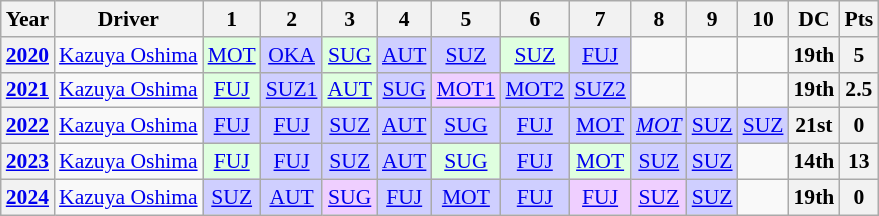<table class="wikitable" style="text-align:center; font-size:90%">
<tr>
<th>Year</th>
<th>Driver</th>
<th>1</th>
<th>2</th>
<th>3</th>
<th>4</th>
<th>5</th>
<th>6</th>
<th>7</th>
<th>8</th>
<th>9</th>
<th>10</th>
<th>DC</th>
<th>Pts</th>
</tr>
<tr>
<th><a href='#'>2020</a></th>
<td align="left"> <a href='#'>Kazuya Oshima</a></td>
<td bgcolor="#DFFFDF"><a href='#'>MOT</a><br></td>
<td bgcolor="#CFCFFF"><a href='#'>OKA</a><br></td>
<td bgcolor="#DFFFDF"><a href='#'>SUG</a><br></td>
<td bgcolor="#CFCFFF"><a href='#'>AUT</a><br></td>
<td bgcolor="#CFCFFF"><a href='#'>SUZ</a><br></td>
<td bgcolor="#DFFFDF"><a href='#'>SUZ</a><br></td>
<td bgcolor="#CFCFFF"><a href='#'>FUJ</a><br></td>
<td></td>
<td></td>
<td></td>
<th>19th</th>
<th>5</th>
</tr>
<tr>
<th><a href='#'>2021</a></th>
<td align="left"> <a href='#'>Kazuya Oshima</a></td>
<td style="background:#DFFFDF;"><a href='#'>FUJ</a><br></td>
<td style="background:#CFCFFF;"><a href='#'>SUZ1</a><br></td>
<td style="background:#DFFFDF;"><a href='#'>AUT</a><br></td>
<td style="background:#CFCFFF;"><a href='#'>SUG</a><br></td>
<td style="background:#EFCFFF;"><a href='#'>MOT1</a><br></td>
<td style="background:#CFCFFF;"><a href='#'>MOT2</a><br></td>
<td style="background:#CFCFFF;"><a href='#'>SUZ2</a><br></td>
<td></td>
<td></td>
<td></td>
<th>19th</th>
<th>2.5</th>
</tr>
<tr>
<th><a href='#'>2022</a></th>
<td align="left"> <a href='#'>Kazuya Oshima</a></td>
<td style="background:#CFCFFF;"><a href='#'>FUJ</a><br></td>
<td style="background:#CFCFFF;"><a href='#'>FUJ</a><br></td>
<td style="background:#CFCFFF;"><a href='#'>SUZ</a><br></td>
<td style="background:#CFCFFF;"><a href='#'>AUT</a><br></td>
<td style="background:#CFCFFF;"><a href='#'>SUG</a><br></td>
<td style="background:#CFCFFF;"><a href='#'>FUJ</a><br></td>
<td style="background:#CFCFFF;"><a href='#'>MOT</a><br></td>
<td style="background:#CFCFFF;"><em><a href='#'>MOT</a></em><br></td>
<td style="background:#CFCFFF;"><a href='#'>SUZ</a><br></td>
<td style="background:#CFCFFF;"><a href='#'>SUZ</a><br></td>
<th>21st</th>
<th>0</th>
</tr>
<tr>
<th><a href='#'>2023</a></th>
<td align="left"> <a href='#'>Kazuya Oshima</a></td>
<td style="background:#DFFFDF;"><a href='#'>FUJ</a><br></td>
<td style="background:#CFCFFF;"><a href='#'>FUJ</a><br></td>
<td style="background:#CFCFFF;"><a href='#'>SUZ</a><br></td>
<td style="background:#CFCFFF;"><a href='#'>AUT</a><br></td>
<td style="background:#DFFFDF;"><a href='#'>SUG</a><br></td>
<td style="background:#CFCFFF;"><a href='#'>FUJ</a><br></td>
<td style="background:#DFFFDF;"><a href='#'>MOT</a><br></td>
<td style="background:#CFCFFF;"><a href='#'>SUZ</a><br></td>
<td style="background:#CFCFFF;"><a href='#'>SUZ</a><br></td>
<td></td>
<th>14th</th>
<th>13</th>
</tr>
<tr>
<th><a href='#'>2024</a></th>
<td align="left"> <a href='#'>Kazuya Oshima</a></td>
<td style="background:#CFCFFF;"><a href='#'>SUZ</a><br></td>
<td style="background:#CFCFFF;"><a href='#'>AUT</a><br></td>
<td style="background:#EFCFFF;"><a href='#'>SUG</a><br></td>
<td style="background:#CFCFFF;"><a href='#'>FUJ</a><br></td>
<td style="background:#CFCFFF;"><a href='#'>MOT</a><br></td>
<td style="background:#CFCFFF;"><a href='#'>FUJ</a><br></td>
<td style="background:#EFCFFF;"><a href='#'>FUJ</a><br></td>
<td style="background:#EFCFFF;"><a href='#'>SUZ</a><br></td>
<td style="background:#CFCFFF;"><a href='#'>SUZ</a><br></td>
<td></td>
<th>19th</th>
<th>0</th>
</tr>
</table>
